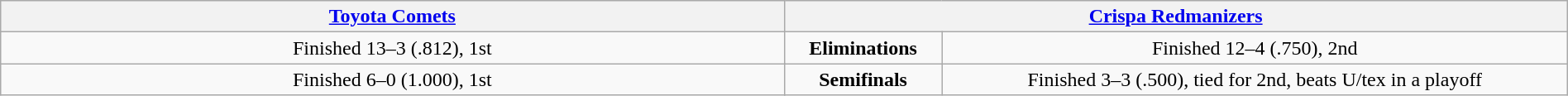<table class=wikitable width=100%>
<tr align=center>
<th colspan=2 width=45%><a href='#'>Toyota Comets</a></th>
<th colspan=2 width=45%><a href='#'>Crispa Redmanizers</a></th>
</tr>
<tr align=center>
<td>Finished 13–3 (.812), 1st</td>
<td colspan=2><strong>Eliminations</strong></td>
<td>Finished 12–4 (.750), 2nd</td>
</tr>
<tr align=center>
<td>Finished 6–0 (1.000), 1st</td>
<td colspan=2><strong>Semifinals</strong></td>
<td>Finished 3–3 (.500), tied for 2nd, beats U/tex in a playoff</td>
</tr>
</table>
